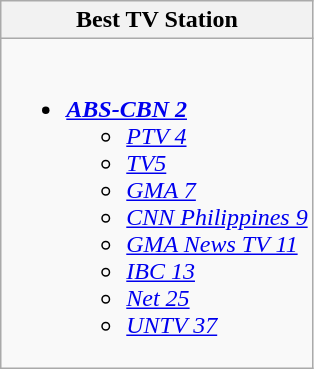<table class=wikitable>
<tr>
<th style:"width:50%">Best TV Station</th>
</tr>
<tr>
<td valign="top"><br><ul><li><strong><em><a href='#'>ABS-CBN 2</a></em></strong><ul><li><em><a href='#'>PTV 4</a></em></li><li><em><a href='#'>TV5</a></em></li><li><em><a href='#'>GMA 7</a></em></li><li><em><a href='#'>CNN Philippines 9</a></em></li><li><em><a href='#'>GMA News TV 11</a></em></li><li><em><a href='#'>IBC 13</a></em></li><li><em><a href='#'>Net 25</a></em></li><li><em><a href='#'>UNTV 37</a></em></li></ul></li></ul></td>
</tr>
</table>
